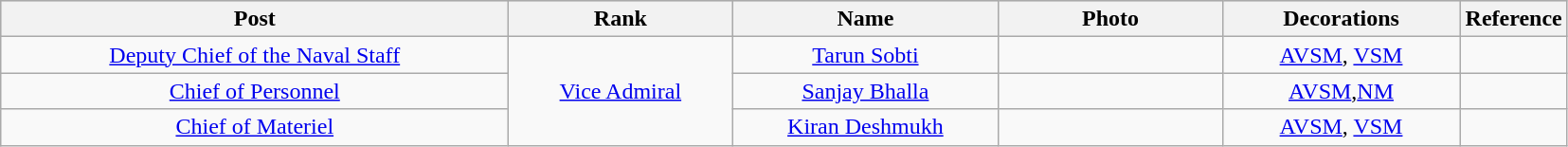<table class="wikitable" style="text-align:center">
<tr style="background:#cccccc">
<th scope="col" style="width: 350px;">Post</th>
<th scope="col" style="width: 150px;">Rank</th>
<th scope="col" style="width: 180px;">Name</th>
<th scope="col" style="width: 150px;">Photo</th>
<th scope="col" style="width: 160px;">Decorations</th>
<th scope="col" style="width: 5px;">Reference</th>
</tr>
<tr>
<td><a href='#'>Deputy Chief of the Naval Staff</a></td>
<td rowspan="3"><a href='#'>Vice Admiral</a></td>
<td><a href='#'>Tarun Sobti</a></td>
<td></td>
<td><a href='#'>AVSM</a>, <a href='#'>VSM</a></td>
<td></td>
</tr>
<tr>
<td><a href='#'>Chief of Personnel</a></td>
<td><a href='#'>Sanjay Bhalla</a></td>
<td></td>
<td><a href='#'>AVSM</a>,<a href='#'>NM</a></td>
<td></td>
</tr>
<tr>
<td><a href='#'>Chief of Materiel</a></td>
<td><a href='#'>Kiran Deshmukh</a></td>
<td></td>
<td><a href='#'>AVSM</a>, <a href='#'>VSM</a></td>
<td></td>
</tr>
</table>
